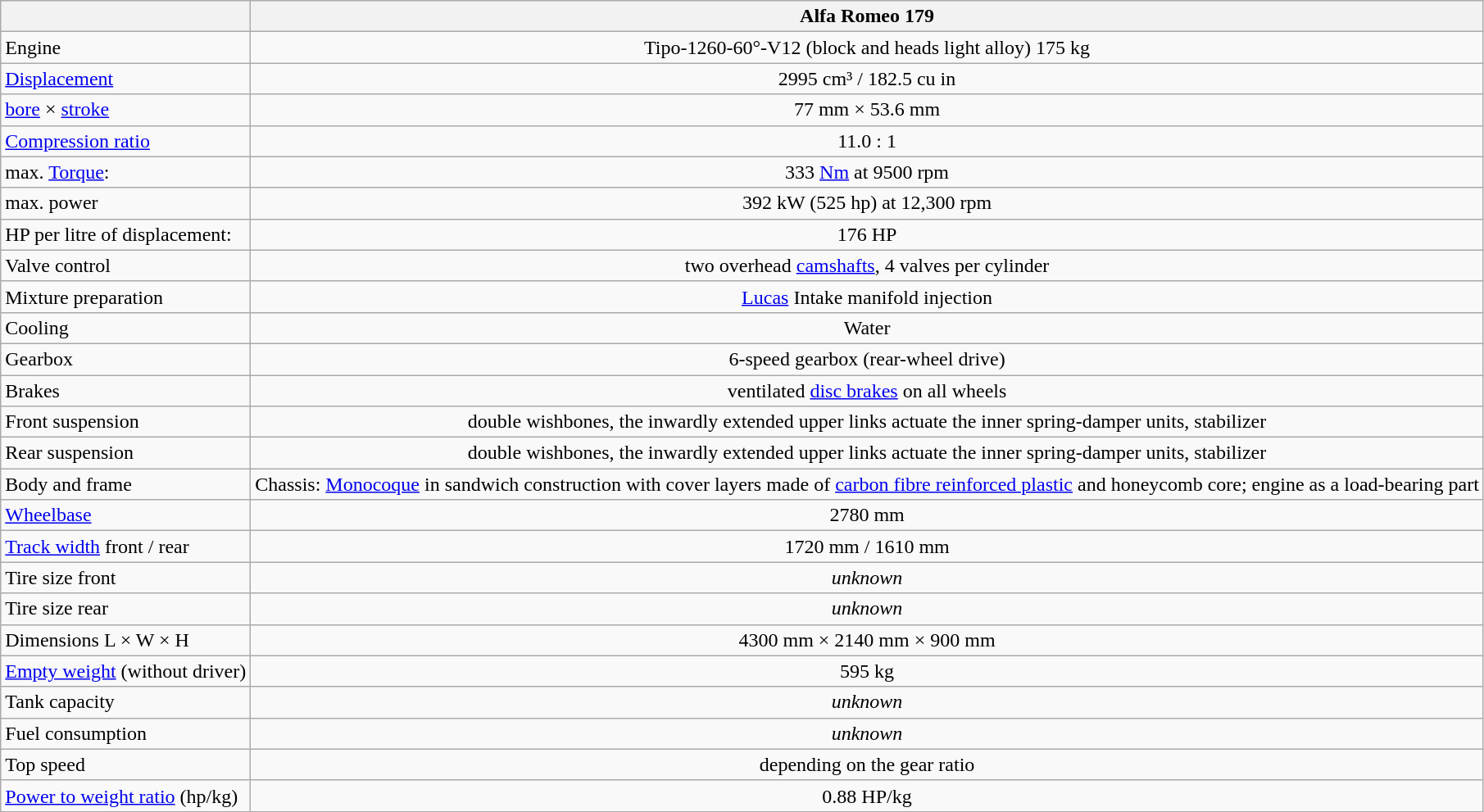<table class="wikitable">
<tr>
<th></th>
<th>Alfa Romeo 179</th>
</tr>
<tr>
<td>Engine</td>
<td align="center">Tipo-1260-60°-V12 (block and heads light alloy) 175 kg</td>
</tr>
<tr>
<td><a href='#'>Displacement</a></td>
<td align="center">2995 cm³ / 182.5 cu in</td>
</tr>
<tr>
<td><a href='#'>bore</a> × <a href='#'>stroke</a></td>
<td align="center">77 mm × 53.6 mm</td>
</tr>
<tr>
<td><a href='#'>Compression ratio</a></td>
<td align="center">11.0 : 1</td>
</tr>
<tr>
<td>max. <a href='#'>Torque</a>:</td>
<td align="center">333 <a href='#'>Nm</a> at 9500 rpm</td>
</tr>
<tr>
<td>max. power</td>
<td align="center">392 kW (525 hp) at 12,300 rpm</td>
</tr>
<tr>
<td>HP per litre of displacement:</td>
<td align="center">176 HP</td>
</tr>
<tr>
<td>Valve control</td>
<td align="center">two overhead <a href='#'>camshafts</a>, 4 valves per cylinder</td>
</tr>
<tr>
<td>Mixture preparation</td>
<td align="center"><a href='#'>Lucas</a> Intake manifold injection</td>
</tr>
<tr>
<td>Cooling</td>
<td align="center">Water</td>
</tr>
<tr>
<td>Gearbox</td>
<td align="center">6-speed gearbox (rear-wheel drive)</td>
</tr>
<tr>
<td>Brakes</td>
<td align="center">ventilated <a href='#'>disc brakes</a> on all wheels</td>
</tr>
<tr>
<td>Front suspension</td>
<td align="center">double wishbones, the inwardly extended upper links actuate the inner spring-damper units, stabilizer</td>
</tr>
<tr>
<td>Rear suspension </td>
<td align="center">double wishbones, the inwardly extended upper links actuate the inner spring-damper units, stabilizer</td>
</tr>
<tr>
<td>Body and frame</td>
<td align="center">Chassis: <a href='#'>Monocoque</a> in sandwich construction with cover layers made of <a href='#'>carbon fibre reinforced plastic</a> and honeycomb core; engine as a load-bearing part</td>
</tr>
<tr>
<td><a href='#'>Wheelbase</a></td>
<td align="center">2780 mm</td>
</tr>
<tr>
<td><a href='#'>Track width</a> front / rear</td>
<td align="center">1720 mm / 1610 mm</td>
</tr>
<tr>
<td>Tire size front</td>
<td align="center"><em>unknown</em></td>
</tr>
<tr>
<td>Tire size rear</td>
<td align="center"><em>unknown</em></td>
</tr>
<tr>
<td>Dimensions L × W × H</td>
<td align="center">4300 mm × 2140 mm × 900 mm</td>
</tr>
<tr>
<td><a href='#'>Empty weight</a> (without driver)</td>
<td align="center">595 kg</td>
</tr>
<tr>
<td>Tank capacity</td>
<td align="center"><em>unknown</em></td>
</tr>
<tr>
<td>Fuel consumption</td>
<td align="center"><em>unknown</em></td>
</tr>
<tr>
<td>Top speed</td>
<td align="center">depending on the gear ratio</td>
</tr>
<tr>
<td><a href='#'>Power to weight ratio</a> (hp/kg)</td>
<td align="center">0.88 HP/kg</td>
</tr>
</table>
